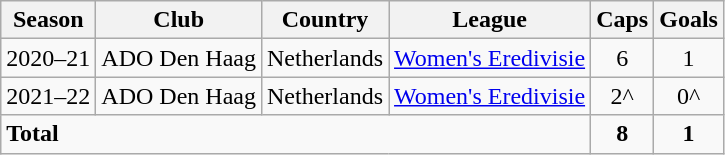<table class="wikitable">
<tr>
<th>Season</th>
<th>Club</th>
<th>Country</th>
<th>League</th>
<th>Caps</th>
<th>Goals</th>
</tr>
<tr>
<td>2020–21</td>
<td>ADO Den Haag</td>
<td>Netherlands</td>
<td><a href='#'>Women's Eredivisie</a></td>
<td align="center">6</td>
<td align="center">1</td>
</tr>
<tr>
<td>2021–22</td>
<td>ADO Den Haag</td>
<td>Netherlands</td>
<td><a href='#'>Women's Eredivisie</a></td>
<td align="center">2^</td>
<td align="center">0^</td>
</tr>
<tr>
<td colspan=4><strong>Total</strong></td>
<td align="center"><strong>8</strong></td>
<td align="center"><strong>1</strong></td>
</tr>
</table>
